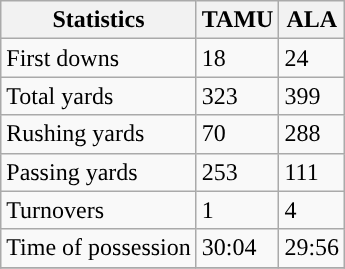<table class="wikitable" style="float: left;">
<tr>
<th>Statistics</th>
<th>TAMU</th>
<th>ALA</th>
</tr>
<tr>
<td>First downs</td>
<td>18</td>
<td>24</td>
</tr>
<tr>
<td>Total yards</td>
<td>323</td>
<td>399</td>
</tr>
<tr>
<td>Rushing yards</td>
<td>70</td>
<td>288</td>
</tr>
<tr>
<td>Passing yards</td>
<td>253</td>
<td>111</td>
</tr>
<tr>
<td>Turnovers</td>
<td>1</td>
<td>4</td>
</tr>
<tr>
<td>Time of possession</td>
<td>30:04</td>
<td>29:56</td>
</tr>
<tr>
</tr>
</table>
